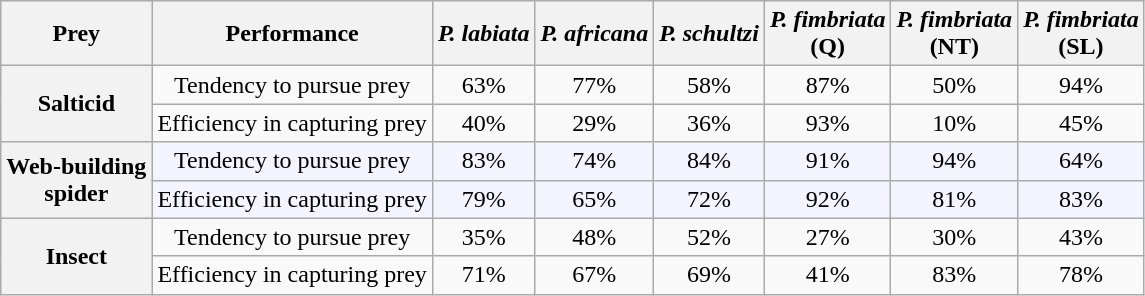<table class="wikitable" style="text-align:center; margin-top:-0.5em">
<tr>
<th align="left">Prey</th>
<th align="left">Performance</th>
<th><em>P. labiata</em></th>
<th><em>P. africana</em></th>
<th><em>P. schultzi</em></th>
<th><em>P. fimbriata</em><br>(Q)</th>
<th><em>P. fimbriata</em><br>(NT)</th>
<th><em>P. fimbriata</em><br>(SL)</th>
</tr>
<tr>
<th rowspan="2" align="left" bgcolor="white">Salticid</th>
<td>Tendency to pursue prey</td>
<td align="center">63%</td>
<td align="center">77%</td>
<td align="center">58%</td>
<td align="center">87%</td>
<td align="center">50%</td>
<td align="center">94%</td>
</tr>
<tr>
<td>Efficiency in capturing prey</td>
<td align="center">40%</td>
<td align="center">29%</td>
<td align="center">36%</td>
<td align="center">93%</td>
<td align="center">10%</td>
<td align="center">45%</td>
</tr>
<tr bgcolor="#f4f4ff">
<th rowspan="2" align="left">Web-building<br>spider</th>
<td>Tendency to pursue prey</td>
<td align="center">83%</td>
<td align="center">74%</td>
<td align="center">84%</td>
<td align="center">91%</td>
<td align="center">94%</td>
<td align="center">64%</td>
</tr>
<tr bgcolor="#f4f4ff">
<td>Efficiency in capturing prey</td>
<td align="center">79%</td>
<td align="center">65%</td>
<td align="center">72%</td>
<td align="center">92%</td>
<td align="center">81%</td>
<td align="center">83%</td>
</tr>
<tr>
<th rowspan="2" align="left" bgcolor="white">Insect</th>
<td>Tendency to pursue prey</td>
<td align="center">35%</td>
<td align="center">48%</td>
<td align="center">52%</td>
<td align="center">27%</td>
<td align="center">30%</td>
<td align="center">43%</td>
</tr>
<tr>
<td>Efficiency in capturing prey</td>
<td align="center">71%</td>
<td align="center">67%</td>
<td align="center">69%</td>
<td align="center">41%</td>
<td align="center">83%</td>
<td align="center">78%</td>
</tr>
</table>
